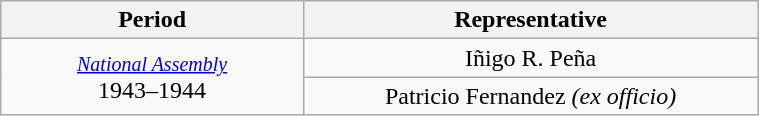<table class="wikitable" style="text-align:center; width:40%;">
<tr>
<th width="40%">Period</th>
<th>Representative</th>
</tr>
<tr>
<td rowspan="2"><small><a href='#'><em>National Assembly</em></a></small><br>1943–1944</td>
<td>Iñigo R. Peña</td>
</tr>
<tr>
<td>Patricio Fernandez <em>(ex officio)</em></td>
</tr>
</table>
